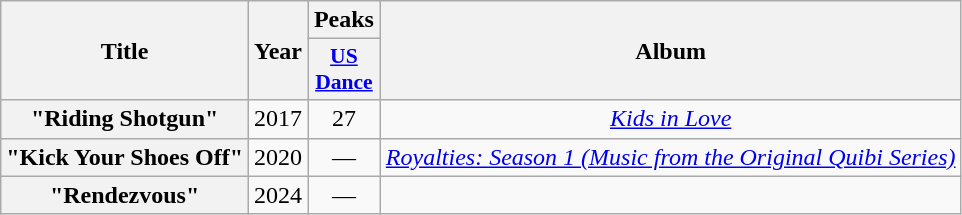<table class="wikitable plainrowheaders" style="text-align:center;"he>
<tr>
<th scope="col" rowspan="2">Title</th>
<th scope="col" rowspan="2">Year</th>
<th scope="col" colspan="1">Peaks</th>
<th scope="col" rowspan="2">Album</th>
</tr>
<tr>
<th scope="col" style="width:2.9em;font-size:90%;"><a href='#'>US<br>Dance</a><br></th>
</tr>
<tr>
<th scope="row">"Riding Shotgun"<br></th>
<td>2017</td>
<td>27</td>
<td><em><a href='#'>Kids in Love</a></em></td>
</tr>
<tr>
<th scope="row">"Kick Your Shoes Off"<br></th>
<td>2020</td>
<td>—</td>
<td><em><a href='#'>Royalties: Season 1 (Music from the Original Quibi Series)</a></em></td>
</tr>
<tr>
<th scope="row">"Rendezvous"<br></th>
<td>2024</td>
<td>—</td>
<td></td>
</tr>
</table>
